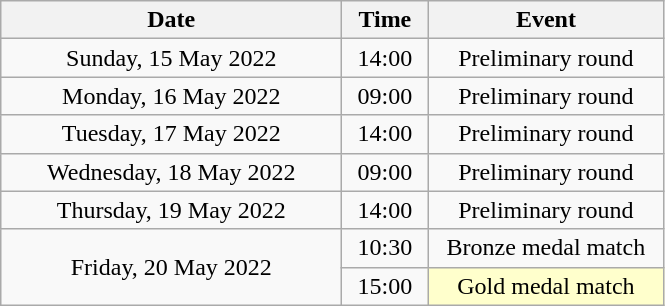<table class = "wikitable" style="text-align:center;">
<tr>
<th width=220>Date</th>
<th width=50>Time</th>
<th width=150>Event</th>
</tr>
<tr>
<td>Sunday, 15 May 2022</td>
<td>14:00</td>
<td>Preliminary round</td>
</tr>
<tr>
<td>Monday, 16 May 2022</td>
<td>09:00</td>
<td>Preliminary round</td>
</tr>
<tr>
<td>Tuesday, 17 May 2022</td>
<td>14:00</td>
<td>Preliminary round</td>
</tr>
<tr>
<td>Wednesday, 18 May 2022</td>
<td>09:00</td>
<td>Preliminary round</td>
</tr>
<tr>
<td>Thursday, 19 May 2022</td>
<td>14:00</td>
<td>Preliminary round</td>
</tr>
<tr>
<td rowspan=2>Friday, 20 May 2022</td>
<td>10:30</td>
<td>Bronze medal match</td>
</tr>
<tr>
<td>15:00</td>
<td bgcolor=ffffcc>Gold medal match</td>
</tr>
</table>
